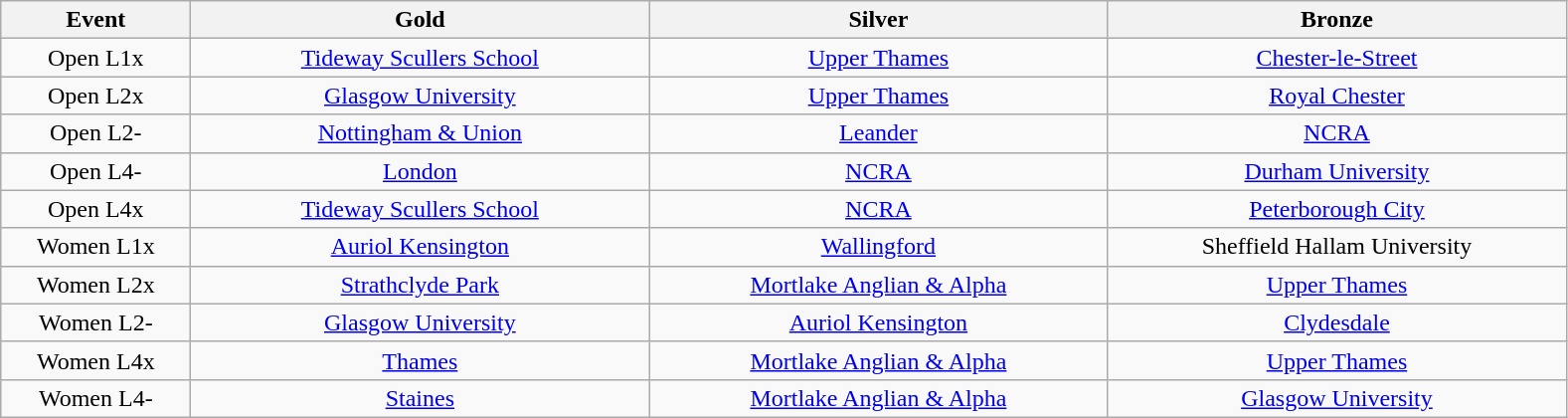<table class="wikitable" style="text-align:center">
<tr>
<th width=120>Event</th>
<th width=300>Gold</th>
<th width=300>Silver</th>
<th width=300>Bronze</th>
</tr>
<tr>
<td>Open L1x</td>
<td><a href='#'>Tideway Scullers School</a></td>
<td><a href='#'>Upper Thames</a></td>
<td><a href='#'>Chester-le-Street</a></td>
</tr>
<tr>
<td>Open L2x</td>
<td><a href='#'>Glasgow University</a></td>
<td><a href='#'>Upper Thames</a></td>
<td><a href='#'>Royal Chester</a></td>
</tr>
<tr>
<td>Open L2-</td>
<td><a href='#'>Nottingham & Union</a></td>
<td><a href='#'>Leander</a></td>
<td><a href='#'>NCRA</a></td>
</tr>
<tr>
<td>Open L4-</td>
<td><a href='#'>London</a></td>
<td><a href='#'>NCRA</a></td>
<td><a href='#'>Durham University</a></td>
</tr>
<tr>
<td>Open L4x</td>
<td><a href='#'>Tideway Scullers School</a></td>
<td><a href='#'>NCRA</a></td>
<td><a href='#'>Peterborough City</a></td>
</tr>
<tr>
<td>Women L1x</td>
<td><a href='#'>Auriol Kensington</a></td>
<td><a href='#'>Wallingford</a></td>
<td>Sheffield Hallam University</td>
</tr>
<tr>
<td>Women L2x</td>
<td><a href='#'>Strathclyde Park</a></td>
<td><a href='#'>Mortlake Anglian & Alpha</a></td>
<td><a href='#'>Upper Thames</a></td>
</tr>
<tr>
<td>Women L2-</td>
<td><a href='#'>Glasgow University</a></td>
<td><a href='#'>Auriol Kensington</a></td>
<td><a href='#'>Clydesdale</a></td>
</tr>
<tr>
<td>Women L4x</td>
<td><a href='#'>Thames</a></td>
<td><a href='#'>Mortlake Anglian & Alpha</a></td>
<td><a href='#'>Upper Thames</a></td>
</tr>
<tr>
<td>Women L4-</td>
<td><a href='#'>Staines</a></td>
<td><a href='#'>Mortlake Anglian & Alpha</a></td>
<td><a href='#'>Glasgow University</a></td>
</tr>
</table>
